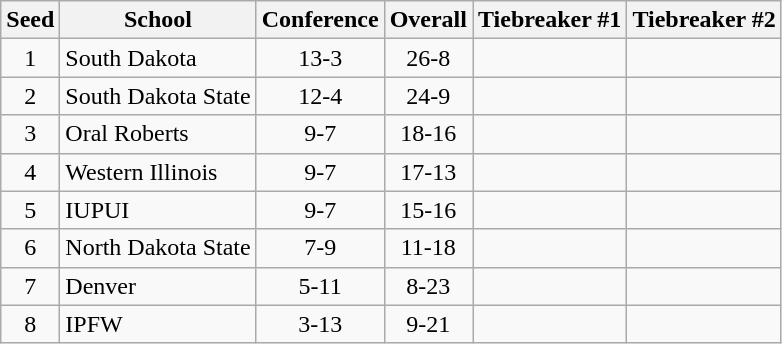<table class="wikitable" style="text-align:center">
<tr>
<th>Seed</th>
<th>School</th>
<th>Conference</th>
<th>Overall</th>
<th>Tiebreaker #1</th>
<th>Tiebreaker #2</th>
</tr>
<tr>
<td>1</td>
<td align=left>South Dakota</td>
<td>13-3</td>
<td>26-8</td>
<td></td>
<td></td>
</tr>
<tr>
<td>2</td>
<td align=left>South Dakota State</td>
<td>12-4</td>
<td>24-9</td>
<td></td>
<td></td>
</tr>
<tr>
<td>3</td>
<td align=left>Oral Roberts</td>
<td>9-7</td>
<td>18-16</td>
<td></td>
<td></td>
</tr>
<tr>
<td>4</td>
<td align=left>Western Illinois</td>
<td>9-7</td>
<td>17-13</td>
<td></td>
<td></td>
</tr>
<tr>
<td>5</td>
<td align=left>IUPUI</td>
<td>9-7</td>
<td>15-16</td>
<td></td>
<td></td>
</tr>
<tr>
<td>6</td>
<td align=left>North Dakota State</td>
<td>7-9</td>
<td>11-18</td>
<td></td>
<td></td>
</tr>
<tr>
<td>7</td>
<td align=left>Denver</td>
<td>5-11</td>
<td>8-23</td>
<td></td>
<td></td>
</tr>
<tr>
<td>8</td>
<td align=left>IPFW</td>
<td>3-13</td>
<td>9-21</td>
<td></td>
<td></td>
</tr>
</table>
